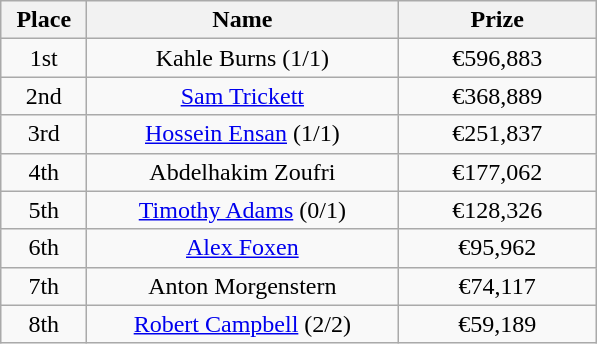<table class="wikitable">
<tr>
<th width="50">Place</th>
<th width="200">Name</th>
<th width="125">Prize</th>
</tr>
<tr>
<td align = "center">1st</td>
<td align = "center">Kahle Burns (1/1)</td>
<td align = "center">€596,883</td>
</tr>
<tr>
<td align = "center">2nd</td>
<td align = "center"><a href='#'>Sam Trickett</a></td>
<td align = "center">€368,889</td>
</tr>
<tr>
<td align = "center">3rd</td>
<td align = "center"><a href='#'>Hossein Ensan</a> (1/1)</td>
<td align = "center">€251,837</td>
</tr>
<tr>
<td align = "center">4th</td>
<td align = "center">Abdelhakim Zoufri</td>
<td align = "center">€177,062</td>
</tr>
<tr>
<td align = "center">5th</td>
<td align = "center"><a href='#'>Timothy Adams</a> (0/1)</td>
<td align = "center">€128,326</td>
</tr>
<tr>
<td align = "center">6th</td>
<td align = "center"><a href='#'>Alex Foxen</a></td>
<td align = "center">€95,962</td>
</tr>
<tr>
<td align = "center">7th</td>
<td align = "center">Anton Morgenstern</td>
<td align = "center">€74,117</td>
</tr>
<tr>
<td align = "center">8th</td>
<td align = "center"><a href='#'>Robert Campbell</a> (2/2)</td>
<td align = "center">€59,189</td>
</tr>
</table>
